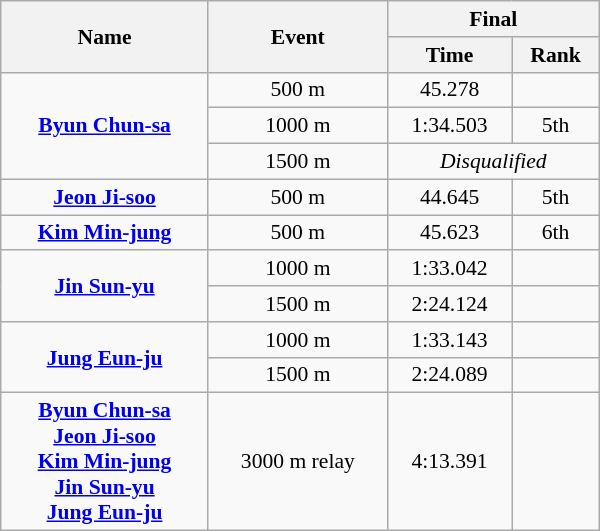<table class="wikitable" style="font-size:90%; text-align:center; width:400px">
<tr>
<th rowspan=2>Name</th>
<th rowspan=2>Event</th>
<th colspan=2>Final</th>
</tr>
<tr>
<th>Time</th>
<th>Rank</th>
</tr>
<tr>
<td rowspan=3><strong><a href='#'>Byun Chun-sa</a></strong></td>
<td>500 m</td>
<td>45.278</td>
<td></td>
</tr>
<tr>
<td>1000 m</td>
<td>1:34.503</td>
<td>5th</td>
</tr>
<tr>
<td>1500 m</td>
<td colspan=2><em>Disqualified</em></td>
</tr>
<tr>
<td><strong><a href='#'>Jeon Ji-soo</a></strong></td>
<td>500 m</td>
<td>44.645</td>
<td>5th</td>
</tr>
<tr>
<td><strong><a href='#'>Kim Min-jung</a></strong></td>
<td>500 m</td>
<td>45.623</td>
<td>6th</td>
</tr>
<tr>
<td rowspan=2><strong><a href='#'>Jin Sun-yu</a></strong></td>
<td>1000 m</td>
<td>1:33.042</td>
<td></td>
</tr>
<tr>
<td>1500 m</td>
<td>2:24.124</td>
<td></td>
</tr>
<tr>
<td rowspan=2><strong><a href='#'>Jung Eun-ju</a></strong></td>
<td>1000 m</td>
<td>1:33.143</td>
<td></td>
</tr>
<tr>
<td>1500 m</td>
<td>2:24.089</td>
<td></td>
</tr>
<tr>
<td><strong><a href='#'>Byun Chun-sa</a> <br> <a href='#'>Jeon Ji-soo</a> <br> <a href='#'>Kim Min-jung</a> <br> <a href='#'>Jin Sun-yu</a> <br> <a href='#'>Jung Eun-ju</a></strong></td>
<td>3000 m relay</td>
<td>4:13.391</td>
<td></td>
</tr>
</table>
